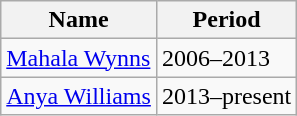<table class="wikitable sortable">
<tr>
<th>Name</th>
<th>Period</th>
</tr>
<tr>
<td><a href='#'>Mahala Wynns</a></td>
<td>2006–2013</td>
</tr>
<tr>
<td><a href='#'>Anya Williams</a></td>
<td>2013–present</td>
</tr>
</table>
